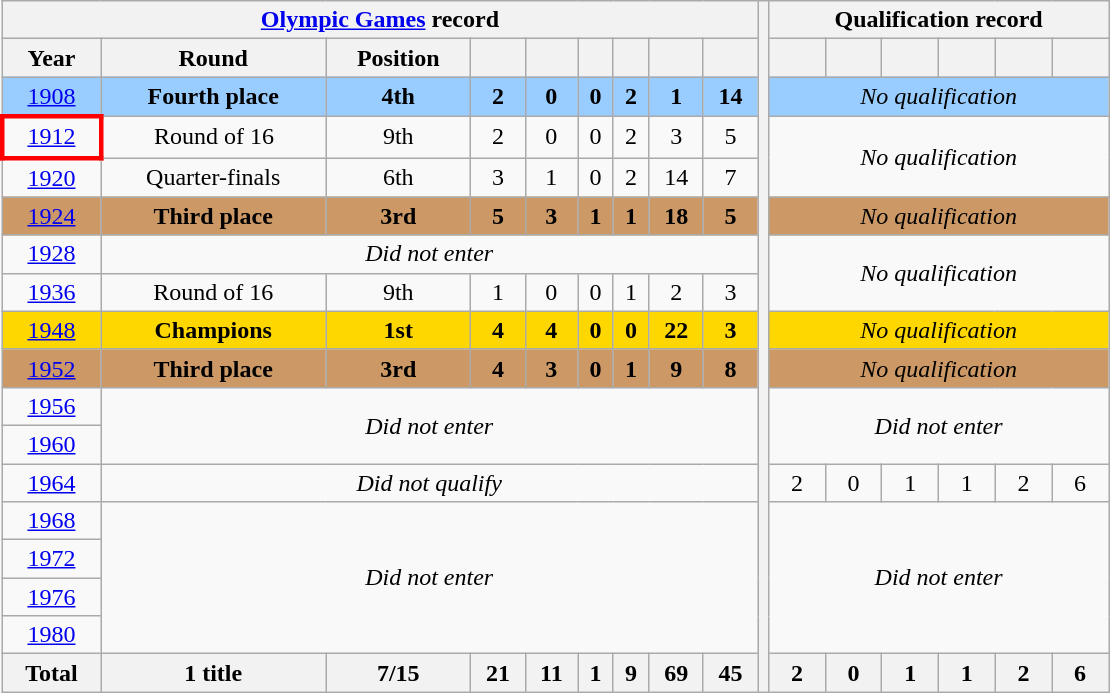<table class="wikitable" style="text-align: center;">
<tr>
<th colspan=9><a href='#'>Olympic Games</a> record</th>
<th style="width:1%;" rowspan="18"></th>
<th colspan=6>Qualification record</th>
</tr>
<tr>
<th>Year</th>
<th>Round</th>
<th>Position</th>
<th></th>
<th></th>
<th></th>
<th></th>
<th></th>
<th></th>
<th></th>
<th></th>
<th></th>
<th></th>
<th></th>
<th></th>
</tr>
<tr style="background:#9acdff;">
<td> <a href='#'>1908</a></td>
<td><strong>Fourth place</strong></td>
<td><strong>4th</strong></td>
<td><strong>2</strong></td>
<td><strong>0</strong></td>
<td><strong>0</strong></td>
<td><strong>2</strong></td>
<td><strong>1</strong></td>
<td><strong>14</strong></td>
<td colspan="6"><em>No qualification</em></td>
</tr>
<tr>
<td style="border: 3px solid red"> <a href='#'>1912</a></td>
<td>Round of 16</td>
<td>9th</td>
<td>2</td>
<td>0</td>
<td>0</td>
<td>2</td>
<td>3</td>
<td>5</td>
<td colspan=6 rowspan=2><em>No qualification</em></td>
</tr>
<tr>
<td> <a href='#'>1920</a></td>
<td>Quarter-finals</td>
<td>6th</td>
<td>3</td>
<td>1</td>
<td>0</td>
<td>2</td>
<td>14</td>
<td>7</td>
</tr>
<tr style="background:#c96;">
<td> <a href='#'>1924</a></td>
<td><strong>Third place</strong></td>
<td><strong>3rd</strong></td>
<td><strong>5</strong></td>
<td><strong>3</strong></td>
<td><strong>1</strong></td>
<td><strong>1</strong></td>
<td><strong>18</strong></td>
<td><strong>5</strong></td>
<td colspan="6"><em>No qualification</em></td>
</tr>
<tr>
<td> <a href='#'>1928</a></td>
<td colspan="8"><em>Did not enter</em></td>
<td colspan=6 rowspan=2><em>No qualification</em></td>
</tr>
<tr>
<td> <a href='#'>1936</a></td>
<td>Round of 16</td>
<td>9th</td>
<td>1</td>
<td>0</td>
<td>0</td>
<td>1</td>
<td>2</td>
<td>3</td>
</tr>
<tr style="background:gold;">
<td> <a href='#'>1948</a></td>
<td><strong>Champions</strong></td>
<td><strong>1st</strong></td>
<td><strong>4</strong></td>
<td><strong>4</strong></td>
<td><strong>0</strong></td>
<td><strong>0</strong></td>
<td><strong>22</strong></td>
<td><strong>3</strong></td>
<td colspan="6"><em>No qualification</em></td>
</tr>
<tr style="background:#c96;">
<td> <a href='#'>1952</a></td>
<td><strong>Third place</strong></td>
<td><strong>3rd</strong></td>
<td><strong>4</strong></td>
<td><strong>3</strong></td>
<td><strong>0</strong></td>
<td><strong>1</strong></td>
<td><strong>9</strong></td>
<td><strong>8</strong></td>
<td colspan="6"><em>No qualification</em></td>
</tr>
<tr>
<td> <a href='#'>1956</a></td>
<td colspan=8 rowspan=2><em>Did not enter</em></td>
<td colspan=6 rowspan=2><em>Did not enter</em></td>
</tr>
<tr>
<td> <a href='#'>1960</a></td>
</tr>
<tr>
<td> <a href='#'>1964</a></td>
<td colspan="8"><em>Did not qualify</em></td>
<td>2</td>
<td>0</td>
<td>1</td>
<td>1</td>
<td>2</td>
<td>6</td>
</tr>
<tr>
<td> <a href='#'>1968</a></td>
<td colspan=8 rowspan=4><em>Did not enter</em></td>
<td colspan=6 rowspan=4><em>Did not enter</em></td>
</tr>
<tr>
<td> <a href='#'>1972</a></td>
</tr>
<tr>
<td> <a href='#'>1976</a></td>
</tr>
<tr>
<td> <a href='#'>1980</a></td>
</tr>
<tr>
<th>Total</th>
<th>1 title</th>
<th>7/15</th>
<th>21</th>
<th>11</th>
<th>1</th>
<th>9</th>
<th>69</th>
<th>45</th>
<th>2</th>
<th>0</th>
<th>1</th>
<th>1</th>
<th>2</th>
<th>6</th>
</tr>
</table>
